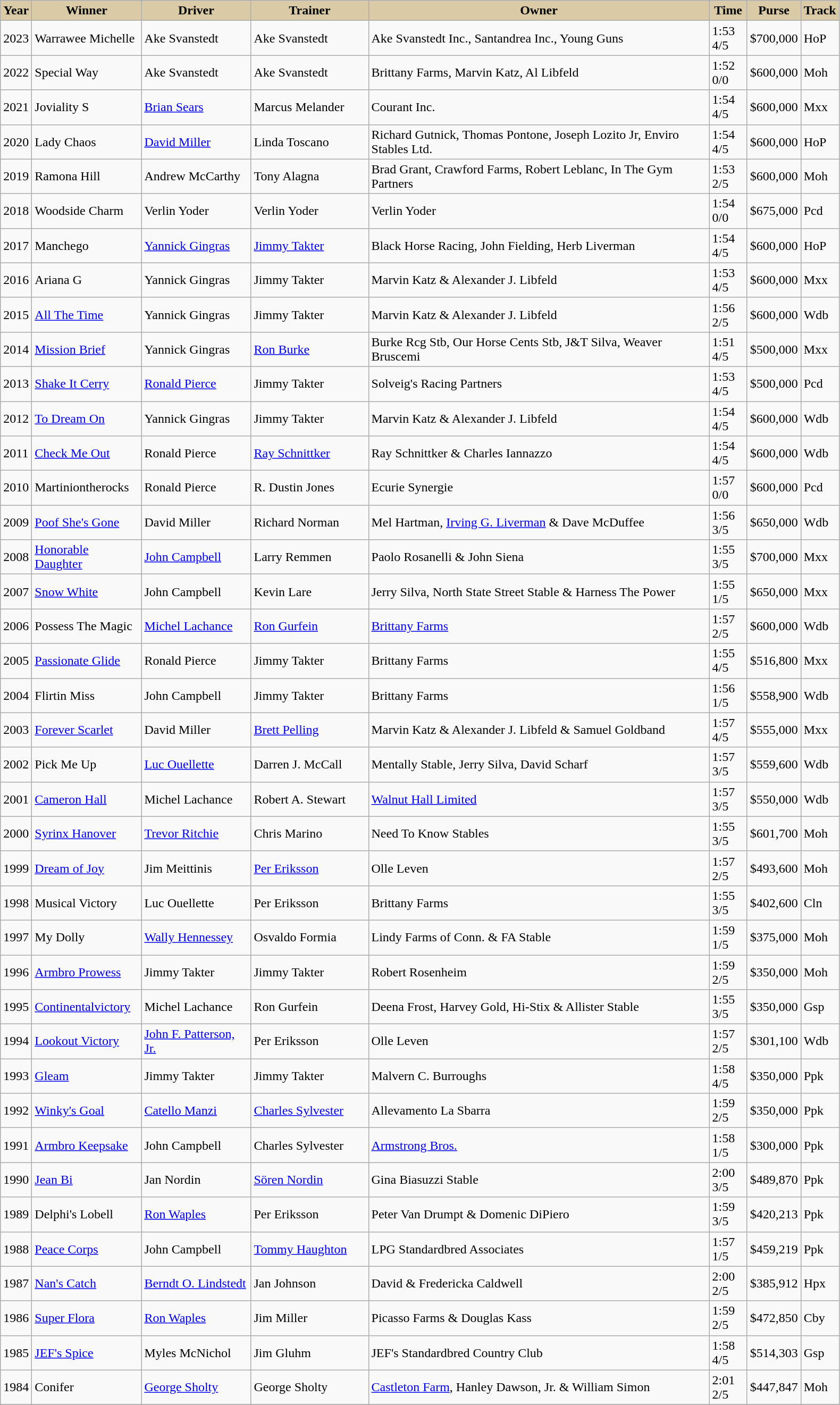<table class="wikitable sortable">
<tr>
<th style="background-color:#DACAA5; width:25px">Year<br></th>
<th style="background-color:#DACAA5; width:130px">Winner<br></th>
<th style="background-color:#DACAA5; width:130px">Driver<br></th>
<th style="background-color:#DACAA5; width:140px">Trainer<br></th>
<th style="background-color:#DACAA5; width:420px">Owner<br></th>
<th style="background-color:#DACAA5; width:40px">Time <br></th>
<th style="background-color:#DACAA5; width:40px">Purse<br></th>
<th style="background-color:#DACAA5; width:25px">Track<br></th>
</tr>
<tr>
<td>2023</td>
<td>Warrawee Michelle</td>
<td>Ake Svanstedt</td>
<td>Ake Svanstedt</td>
<td>Ake Svanstedt Inc., Santandrea Inc., Young Guns</td>
<td>1:53 4/5</td>
<td>$700,000</td>
<td>HoP</td>
</tr>
<tr>
<td>2022</td>
<td>Special Way</td>
<td>Ake Svanstedt</td>
<td>Ake Svanstedt</td>
<td>Brittany Farms, Marvin Katz, Al Libfeld</td>
<td>1:52 0/0</td>
<td>$600,000</td>
<td>Moh</td>
</tr>
<tr>
<td>2021</td>
<td>Joviality S</td>
<td><a href='#'>Brian Sears</a></td>
<td>Marcus Melander</td>
<td>Courant Inc.</td>
<td>1:54 4/5</td>
<td>$600,000</td>
<td>Mxx</td>
</tr>
<tr>
<td>2020</td>
<td>Lady Chaos</td>
<td><a href='#'>David Miller</a></td>
<td>Linda Toscano</td>
<td>Richard Gutnick, Thomas Pontone, Joseph Lozito Jr, Enviro Stables Ltd.</td>
<td>1:54 4/5</td>
<td>$600,000</td>
<td>HoP</td>
</tr>
<tr>
<td>2019</td>
<td>Ramona Hill</td>
<td>Andrew McCarthy</td>
<td>Tony Alagna</td>
<td>Brad Grant, Crawford Farms, Robert Leblanc, In The Gym Partners</td>
<td>1:53 2/5</td>
<td>$600,000</td>
<td>Moh</td>
</tr>
<tr>
<td>2018</td>
<td>Woodside Charm</td>
<td>Verlin Yoder</td>
<td>Verlin Yoder</td>
<td>Verlin Yoder</td>
<td>1:54 0/0</td>
<td>$675,000</td>
<td>Pcd</td>
</tr>
<tr>
<td>2017</td>
<td>Manchego</td>
<td><a href='#'>Yannick Gingras</a></td>
<td><a href='#'>Jimmy Takter</a></td>
<td>Black Horse Racing, John Fielding, Herb Liverman</td>
<td>1:54 4/5</td>
<td>$600,000</td>
<td>HoP</td>
</tr>
<tr>
<td>2016</td>
<td>Ariana G</td>
<td>Yannick Gingras</td>
<td>Jimmy Takter</td>
<td>Marvin Katz & Alexander J. Libfeld</td>
<td>1:53 4/5</td>
<td>$600,000</td>
<td>Mxx</td>
</tr>
<tr>
<td>2015</td>
<td><a href='#'>All The Time</a></td>
<td>Yannick Gingras</td>
<td>Jimmy Takter</td>
<td>Marvin Katz & Alexander J. Libfeld</td>
<td>1:56 2/5</td>
<td>$600,000</td>
<td>Wdb</td>
</tr>
<tr>
<td>2014</td>
<td><a href='#'>Mission Brief</a></td>
<td>Yannick Gingras</td>
<td><a href='#'>Ron Burke</a></td>
<td>Burke Rcg Stb, Our Horse Cents Stb, J&T Silva, Weaver Bruscemi</td>
<td>1:51 4/5</td>
<td>$500,000</td>
<td>Mxx</td>
</tr>
<tr>
<td>2013</td>
<td><a href='#'>Shake It Cerry</a></td>
<td><a href='#'>Ronald Pierce</a></td>
<td>Jimmy Takter</td>
<td>Solveig's Racing Partners</td>
<td>1:53 4/5</td>
<td>$500,000</td>
<td>Pcd</td>
</tr>
<tr>
<td>2012</td>
<td><a href='#'>To Dream On</a></td>
<td>Yannick Gingras</td>
<td>Jimmy Takter</td>
<td>Marvin Katz & Alexander J. Libfeld</td>
<td>1:54 4/5</td>
<td>$600,000</td>
<td>Wdb</td>
</tr>
<tr>
<td>2011</td>
<td><a href='#'>Check Me Out</a></td>
<td>Ronald Pierce</td>
<td><a href='#'>Ray Schnittker</a></td>
<td>Ray Schnittker & Charles Iannazzo</td>
<td>1:54 4/5</td>
<td>$600,000</td>
<td>Wdb</td>
</tr>
<tr>
<td>2010</td>
<td>Martiniontherocks</td>
<td>Ronald Pierce</td>
<td>R. Dustin Jones</td>
<td>Ecurie Synergie</td>
<td>1:57 0/0</td>
<td>$600,000</td>
<td>Pcd</td>
</tr>
<tr>
<td>2009</td>
<td><a href='#'>Poof She's Gone</a></td>
<td>David Miller</td>
<td>Richard Norman</td>
<td>Mel Hartman, <a href='#'>Irving G. Liverman</a> & Dave McDuffee</td>
<td>1:56 3/5</td>
<td>$650,000</td>
<td>Wdb</td>
</tr>
<tr>
<td>2008</td>
<td><a href='#'>Honorable Daughter</a></td>
<td><a href='#'>John Campbell</a></td>
<td>Larry Remmen</td>
<td>Paolo Rosanelli & John Siena</td>
<td>1:55 3/5</td>
<td>$700,000</td>
<td>Mxx</td>
</tr>
<tr>
<td>2007</td>
<td><a href='#'>Snow White</a></td>
<td>John Campbell</td>
<td>Kevin Lare</td>
<td>Jerry Silva, North State Street Stable & Harness The Power</td>
<td>1:55 1/5</td>
<td>$650,000</td>
<td>Mxx</td>
</tr>
<tr>
<td>2006</td>
<td>Possess The Magic</td>
<td><a href='#'>Michel Lachance</a></td>
<td><a href='#'>Ron Gurfein</a></td>
<td><a href='#'>Brittany Farms</a></td>
<td>1:57 2/5</td>
<td>$600,000</td>
<td>Wdb</td>
</tr>
<tr>
<td>2005</td>
<td><a href='#'>Passionate Glide</a></td>
<td>Ronald Pierce</td>
<td>Jimmy Takter</td>
<td>Brittany Farms</td>
<td>1:55 4/5</td>
<td>$516,800</td>
<td>Mxx</td>
</tr>
<tr>
<td>2004</td>
<td>Flirtin Miss</td>
<td>John Campbell</td>
<td>Jimmy Takter</td>
<td>Brittany Farms</td>
<td>1:56 1/5</td>
<td>$558,900</td>
<td>Wdb</td>
</tr>
<tr>
<td>2003</td>
<td><a href='#'>Forever Scarlet</a></td>
<td>David Miller</td>
<td><a href='#'>Brett Pelling</a></td>
<td>Marvin Katz & Alexander J. Libfeld & Samuel Goldband</td>
<td>1:57 4/5</td>
<td>$555,000</td>
<td>Mxx</td>
</tr>
<tr>
<td>2002</td>
<td>Pick Me Up</td>
<td><a href='#'>Luc Ouellette</a></td>
<td>Darren J. McCall</td>
<td>Mentally Stable, Jerry Silva, David Scharf</td>
<td>1:57 3/5</td>
<td>$559,600</td>
<td>Wdb</td>
</tr>
<tr>
<td>2001</td>
<td><a href='#'>Cameron Hall</a></td>
<td>Michel Lachance</td>
<td>Robert A. Stewart</td>
<td><a href='#'>Walnut Hall Limited</a></td>
<td>1:57 3/5</td>
<td>$550,000</td>
<td>Wdb</td>
</tr>
<tr>
<td>2000</td>
<td><a href='#'>Syrinx Hanover</a></td>
<td><a href='#'>Trevor Ritchie</a></td>
<td>Chris Marino</td>
<td>Need To Know Stables</td>
<td>1:55 3/5</td>
<td>$601,700</td>
<td>Moh</td>
</tr>
<tr>
<td>1999</td>
<td><a href='#'>Dream of Joy</a></td>
<td>Jim Meittinis</td>
<td><a href='#'>Per Eriksson</a></td>
<td>Olle Leven</td>
<td>1:57 2/5</td>
<td>$493,600</td>
<td>Moh</td>
</tr>
<tr>
<td>1998</td>
<td>Musical Victory</td>
<td>Luc Ouellette</td>
<td>Per Eriksson</td>
<td>Brittany Farms</td>
<td>1:55 3/5</td>
<td>$402,600</td>
<td>Cln</td>
</tr>
<tr>
<td>1997</td>
<td>My Dolly</td>
<td><a href='#'>Wally Hennessey</a></td>
<td>Osvaldo Formia</td>
<td>Lindy Farms of Conn. & FA Stable</td>
<td>1:59 1/5</td>
<td>$375,000</td>
<td>Moh</td>
</tr>
<tr>
<td>1996</td>
<td><a href='#'>Armbro Prowess</a></td>
<td>Jimmy Takter</td>
<td>Jimmy Takter</td>
<td>Robert Rosenheim</td>
<td>1:59 2/5</td>
<td>$350,000</td>
<td>Moh</td>
</tr>
<tr>
<td>1995</td>
<td><a href='#'>Continentalvictory</a></td>
<td>Michel Lachance</td>
<td>Ron Gurfein</td>
<td>Deena Frost, Harvey Gold, Hi-Stix & Allister Stable</td>
<td>1:55 3/5</td>
<td>$350,000</td>
<td>Gsp</td>
</tr>
<tr>
<td>1994</td>
<td><a href='#'>Lookout Victory</a></td>
<td><a href='#'>John F. Patterson, Jr.</a></td>
<td>Per Eriksson</td>
<td>Olle Leven</td>
<td>1:57 2/5</td>
<td>$301,100</td>
<td>Wdb</td>
</tr>
<tr>
<td>1993</td>
<td><a href='#'>Gleam</a></td>
<td>Jimmy Takter</td>
<td>Jimmy Takter</td>
<td>Malvern C. Burroughs</td>
<td>1:58 4/5</td>
<td>$350,000</td>
<td>Ppk</td>
</tr>
<tr>
<td>1992</td>
<td><a href='#'>Winky's Goal</a></td>
<td><a href='#'>Catello Manzi</a></td>
<td><a href='#'>Charles Sylvester</a></td>
<td>Allevamento La Sbarra</td>
<td>1:59 2/5</td>
<td>$350,000</td>
<td>Ppk</td>
</tr>
<tr>
<td>1991</td>
<td><a href='#'>Armbro Keepsake</a></td>
<td>John Campbell</td>
<td>Charles Sylvester</td>
<td><a href='#'>Armstrong Bros.</a></td>
<td>1:58 1/5</td>
<td>$300,000</td>
<td>Ppk</td>
</tr>
<tr>
<td>1990</td>
<td><a href='#'>Jean Bi</a></td>
<td>Jan Nordin</td>
<td><a href='#'>Sören Nordin</a></td>
<td>Gina Biasuzzi Stable</td>
<td>2:00 3/5</td>
<td>$489,870</td>
<td>Ppk</td>
</tr>
<tr>
<td>1989</td>
<td>Delphi's Lobell</td>
<td><a href='#'>Ron Waples</a></td>
<td>Per Eriksson</td>
<td>Peter Van Drumpt & Domenic DiPiero</td>
<td>1:59 3/5</td>
<td>$420,213</td>
<td>Ppk</td>
</tr>
<tr>
<td>1988</td>
<td><a href='#'>Peace Corps</a></td>
<td>John Campbell</td>
<td><a href='#'>Tommy Haughton</a></td>
<td>LPG Standardbred Associates</td>
<td>1:57 1/5</td>
<td>$459,219</td>
<td>Ppk</td>
</tr>
<tr>
<td>1987</td>
<td><a href='#'>Nan's Catch</a></td>
<td><a href='#'>Berndt O. Lindstedt</a></td>
<td>Jan Johnson</td>
<td>David & Fredericka Caldwell</td>
<td>2:00 2/5</td>
<td>$385,912</td>
<td>Hpx</td>
</tr>
<tr>
<td>1986</td>
<td><a href='#'>Super Flora</a></td>
<td><a href='#'>Ron Waples</a></td>
<td>Jim Miller</td>
<td>Picasso Farms & Douglas Kass</td>
<td>1:59 2/5</td>
<td>$472,850</td>
<td>Cby</td>
</tr>
<tr>
<td>1985</td>
<td><a href='#'>JEF's Spice</a></td>
<td>Myles McNichol</td>
<td>Jim Gluhm</td>
<td>JEF's Standardbred Country Club</td>
<td>1:58 4/5</td>
<td>$514,303</td>
<td>Gsp</td>
</tr>
<tr>
<td>1984</td>
<td>Conifer</td>
<td><a href='#'>George Sholty</a></td>
<td>George Sholty</td>
<td><a href='#'>Castleton Farm</a>, Hanley Dawson, Jr. & William Simon</td>
<td>2:01 2/5</td>
<td>$447,847</td>
<td>Moh</td>
</tr>
<tr>
</tr>
</table>
